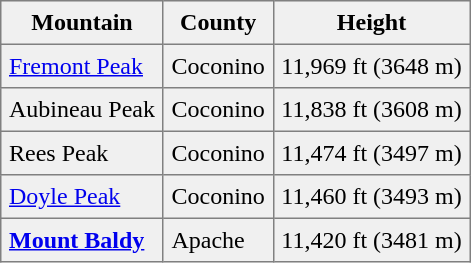<table border=1 cellspacing=0 cellpadding=5 style="border-collapse: collapse; background:#f0f0f0;">
<tr>
<th>Mountain</th>
<th>County</th>
<th>Height</th>
</tr>
<tr>
<td><a href='#'>Fremont Peak</a></td>
<td>Coconino</td>
<td>11,969 ft (3648 m)</td>
</tr>
<tr>
<td>Aubineau Peak</td>
<td>Coconino</td>
<td>11,838 ft (3608 m)</td>
</tr>
<tr>
<td>Rees Peak</td>
<td>Coconino</td>
<td>11,474 ft (3497 m)</td>
</tr>
<tr>
<td><a href='#'>Doyle Peak</a></td>
<td>Coconino</td>
<td>11,460 ft (3493 m)</td>
</tr>
<tr>
<td><strong><a href='#'>Mount Baldy</a></strong></td>
<td>Apache</td>
<td>11,420 ft (3481 m)</td>
</tr>
</table>
